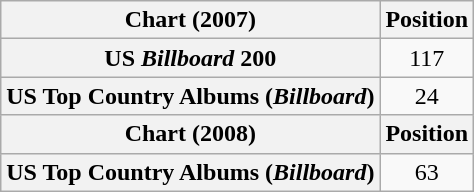<table class="wikitable plainrowheaders" style="text-align:center">
<tr>
<th scope="col">Chart (2007)</th>
<th scope="col">Position</th>
</tr>
<tr>
<th scope="row">US <em>Billboard</em> 200</th>
<td>117</td>
</tr>
<tr>
<th scope="row">US Top Country Albums (<em>Billboard</em>)</th>
<td>24</td>
</tr>
<tr>
<th scope="col">Chart (2008)</th>
<th scope="col">Position</th>
</tr>
<tr>
<th scope="row">US Top Country Albums (<em>Billboard</em>)</th>
<td>63</td>
</tr>
</table>
